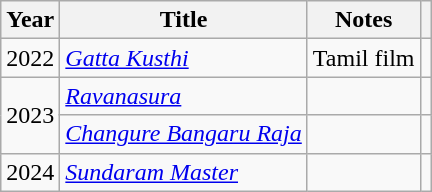<table class="wikitable sortable">
<tr>
<th scope="col">Year</th>
<th scope="col">Title</th>
<th scope="col" class="unsortable">Notes</th>
<th scope="col" class="unsortable"></th>
</tr>
<tr>
<td>2022</td>
<td><em><a href='#'>Gatta Kusthi</a></em></td>
<td>Tamil film</td>
<td></td>
</tr>
<tr>
<td rowspan="2">2023</td>
<td><em><a href='#'>Ravanasura</a></em></td>
<td></td>
<td></td>
</tr>
<tr>
<td><em><a href='#'>Changure Bangaru Raja</a></em></td>
<td></td>
<td></td>
</tr>
<tr>
<td>2024</td>
<td><em><a href='#'>Sundaram Master</a></em></td>
<td></td>
<td></td>
</tr>
</table>
